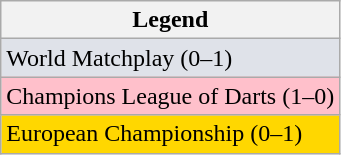<table class="wikitable">
<tr>
<th>Legend</th>
</tr>
<tr style="background:#dfe2e9;">
<td>World Matchplay (0–1)</td>
</tr>
<tr style="background:pink;">
<td>Champions League of Darts (1–0)</td>
</tr>
<tr style="background:gold;">
<td>European Championship (0–1)</td>
</tr>
</table>
